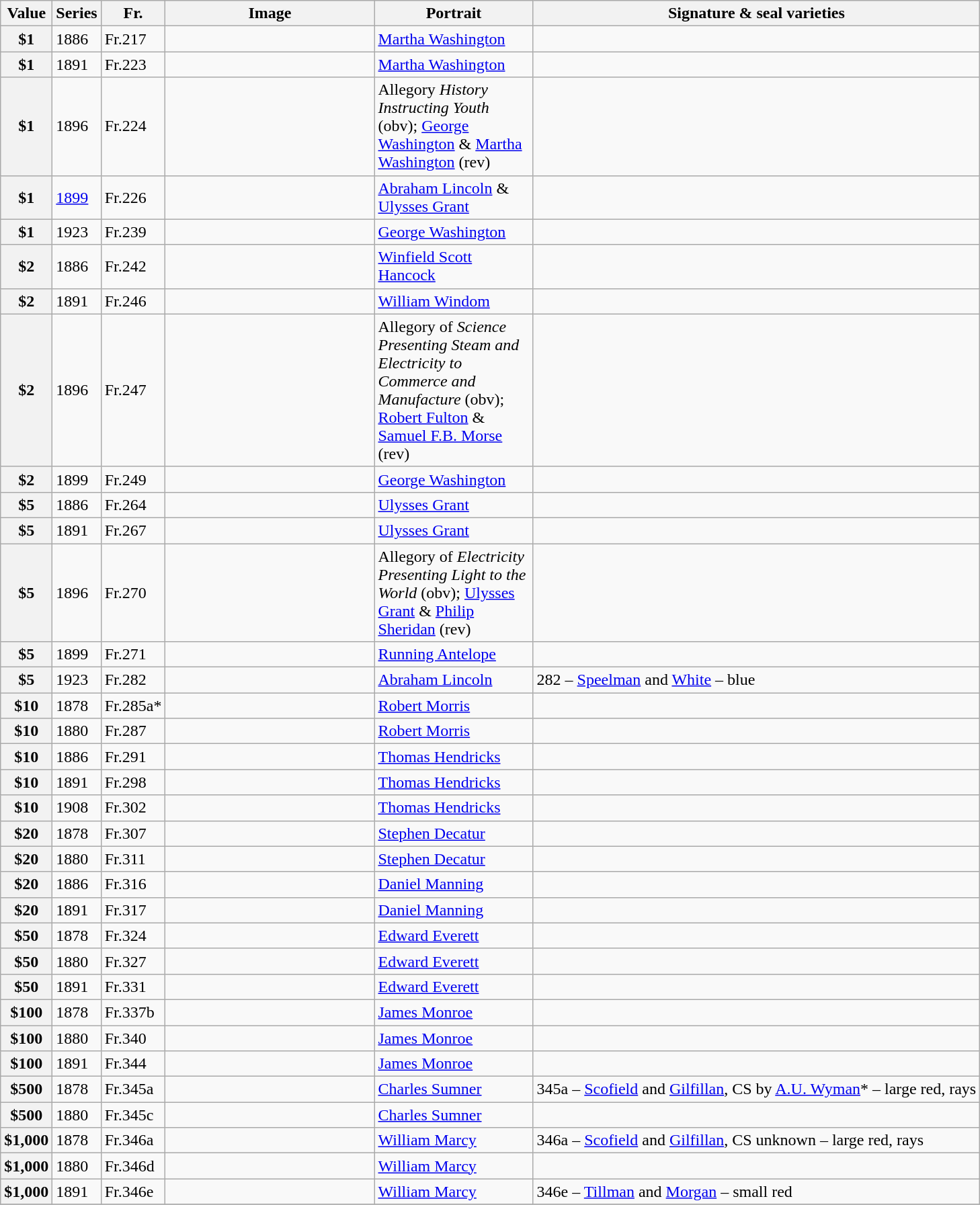<table class="wikitable sortable">
<tr>
<th scope="col" style="width:30px;">Value</th>
<th scope="col" style="width:40px;">Series</th>
<th scope="col" style="width:40px; ">Fr.</th>
<th scope="col" style="width:200px;">Image</th>
<th scope="col" style="width:150px;" class="unsortable">Portrait</th>
<th scope="col" class="unsortable">Signature & seal varieties</th>
</tr>
<tr>
<th scope="row">$1</th>
<td>1886</td>
<td>Fr.217</td>
<td></td>
<td><a href='#'>Martha Washington</a></td>
<td></td>
</tr>
<tr>
<th scope="row">$1</th>
<td>1891</td>
<td>Fr.223</td>
<td></td>
<td><a href='#'>Martha Washington</a></td>
<td></td>
</tr>
<tr>
<th scope="row">$1</th>
<td>1896</td>
<td>Fr.224</td>
<td></td>
<td>Allegory <em>History Instructing Youth</em> (obv); <a href='#'>George Washington</a> & <a href='#'>Martha Washington</a> (rev)</td>
<td></td>
</tr>
<tr>
<th scope="row">$1</th>
<td><a href='#'>1899</a></td>
<td>Fr.226</td>
<td></td>
<td><a href='#'>Abraham Lincoln</a> & <a href='#'>Ulysses Grant</a></td>
<td></td>
</tr>
<tr>
<th scope="row">$1</th>
<td>1923</td>
<td>Fr.239</td>
<td></td>
<td><a href='#'>George Washington</a></td>
<td></td>
</tr>
<tr>
<th scope="row">$2</th>
<td>1886</td>
<td>Fr.242</td>
<td></td>
<td><a href='#'>Winfield Scott Hancock</a></td>
<td></td>
</tr>
<tr>
<th scope="row">$2</th>
<td>1891</td>
<td>Fr.246</td>
<td></td>
<td><a href='#'>William Windom</a></td>
<td></td>
</tr>
<tr>
<th scope="row">$2</th>
<td>1896</td>
<td>Fr.247</td>
<td></td>
<td>Allegory of <em>Science Presenting Steam and Electricity to Commerce and Manufacture</em> (obv); <a href='#'>Robert Fulton</a> & <a href='#'>Samuel F.B. Morse</a> (rev)</td>
<td></td>
</tr>
<tr>
<th scope="row">$2</th>
<td>1899</td>
<td>Fr.249</td>
<td></td>
<td><a href='#'>George Washington</a></td>
<td></td>
</tr>
<tr>
<th scope="row">$5</th>
<td>1886</td>
<td>Fr.264</td>
<td></td>
<td><a href='#'>Ulysses Grant</a></td>
<td></td>
</tr>
<tr>
<th scope="row">$5</th>
<td>1891</td>
<td>Fr.267</td>
<td></td>
<td><a href='#'>Ulysses Grant</a></td>
<td></td>
</tr>
<tr>
<th scope="row">$5</th>
<td>1896</td>
<td>Fr.270</td>
<td></td>
<td>Allegory of <em>Electricity Presenting Light to the World</em> (obv); <a href='#'>Ulysses Grant</a> & <a href='#'>Philip Sheridan</a> (rev)</td>
<td></td>
</tr>
<tr>
<th scope="row">$5</th>
<td>1899</td>
<td>Fr.271</td>
<td></td>
<td><a href='#'>Running Antelope</a></td>
<td></td>
</tr>
<tr>
<th scope="row">$5</th>
<td>1923</td>
<td>Fr.282</td>
<td></td>
<td><a href='#'>Abraham Lincoln</a></td>
<td>282 – <a href='#'>Speelman</a> and <a href='#'>White</a> – blue</td>
</tr>
<tr>
<th scope="row">$10</th>
<td>1878</td>
<td>Fr.285a*</td>
<td></td>
<td><a href='#'>Robert Morris</a></td>
<td></td>
</tr>
<tr>
<th scope="row">$10</th>
<td>1880</td>
<td>Fr.287</td>
<td></td>
<td><a href='#'>Robert Morris</a></td>
<td></td>
</tr>
<tr>
<th scope="row">$10</th>
<td>1886</td>
<td>Fr.291</td>
<td></td>
<td><a href='#'>Thomas Hendricks</a></td>
<td></td>
</tr>
<tr>
<th scope="row">$10</th>
<td>1891</td>
<td>Fr.298</td>
<td></td>
<td><a href='#'>Thomas Hendricks</a></td>
<td></td>
</tr>
<tr>
<th scope="row">$10</th>
<td>1908</td>
<td>Fr.302</td>
<td></td>
<td><a href='#'>Thomas Hendricks</a></td>
<td></td>
</tr>
<tr>
<th scope="row">$20</th>
<td>1878</td>
<td>Fr.307</td>
<td></td>
<td><a href='#'>Stephen Decatur</a></td>
<td></td>
</tr>
<tr>
<th scope="row">$20</th>
<td>1880</td>
<td>Fr.311</td>
<td></td>
<td><a href='#'>Stephen Decatur</a></td>
<td></td>
</tr>
<tr>
<th scope="row">$20</th>
<td>1886</td>
<td>Fr.316</td>
<td></td>
<td><a href='#'>Daniel Manning</a></td>
<td></td>
</tr>
<tr>
<th scope="row">$20</th>
<td>1891</td>
<td>Fr.317</td>
<td></td>
<td><a href='#'>Daniel Manning</a></td>
<td></td>
</tr>
<tr>
<th scope="row">$50</th>
<td>1878</td>
<td>Fr.324</td>
<td></td>
<td><a href='#'>Edward Everett</a></td>
<td></td>
</tr>
<tr>
<th scope="row">$50</th>
<td>1880</td>
<td>Fr.327</td>
<td></td>
<td><a href='#'>Edward Everett</a></td>
<td></td>
</tr>
<tr>
<th scope="row">$50</th>
<td>1891</td>
<td>Fr.331</td>
<td></td>
<td><a href='#'>Edward Everett</a></td>
<td></td>
</tr>
<tr>
<th scope="row">$100</th>
<td>1878</td>
<td>Fr.337b</td>
<td></td>
<td><a href='#'>James Monroe</a></td>
<td></td>
</tr>
<tr>
<th scope="row">$100</th>
<td>1880</td>
<td>Fr.340</td>
<td></td>
<td><a href='#'>James Monroe</a></td>
<td></td>
</tr>
<tr>
<th scope="row">$100</th>
<td>1891</td>
<td>Fr.344</td>
<td></td>
<td><a href='#'>James Monroe</a></td>
<td></td>
</tr>
<tr>
<th scope="row">$500</th>
<td>1878</td>
<td>Fr.345a</td>
<td></td>
<td><a href='#'>Charles Sumner</a></td>
<td>345a – <a href='#'>Scofield</a> and <a href='#'>Gilfillan</a>, CS by <a href='#'>A.U. Wyman</a>* – large red, rays</td>
</tr>
<tr>
<th scope="row">$500</th>
<td>1880</td>
<td>Fr.345c</td>
<td></td>
<td><a href='#'>Charles Sumner</a></td>
<td></td>
</tr>
<tr>
<th scope="row">$1,000</th>
<td>1878</td>
<td>Fr.346a</td>
<td></td>
<td><a href='#'>William Marcy</a></td>
<td>346a – <a href='#'>Scofield</a> and <a href='#'>Gilfillan</a>, CS unknown – large red, rays</td>
</tr>
<tr>
<th scope="row">$1,000</th>
<td>1880</td>
<td>Fr.346d</td>
<td></td>
<td><a href='#'>William Marcy</a></td>
<td></td>
</tr>
<tr>
<th scope="row">$1,000</th>
<td>1891</td>
<td>Fr.346e</td>
<td></td>
<td><a href='#'>William Marcy</a></td>
<td>346e – <a href='#'>Tillman</a> and <a href='#'>Morgan</a> – small red</td>
</tr>
<tr>
</tr>
</table>
